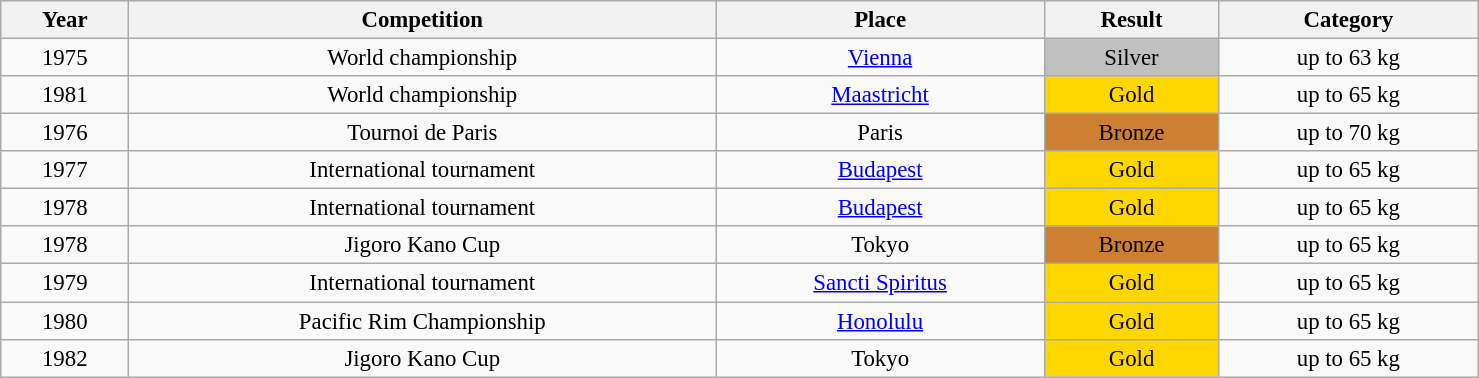<table class="sortable wikitable" style="font-size:95%; text-align:center" width="78%">
<tr>
<th scope="col">Year</th>
<th scope="col">Competition</th>
<th scope="col">Place</th>
<th scope="col">Result</th>
<th scope="col">Category</th>
</tr>
<tr>
<td>1975</td>
<td>World championship</td>
<td><a href='#'>Vienna</a></td>
<td bgcolor=silver>Silver</td>
<td>up to 63 kg</td>
</tr>
<tr>
<td>1981</td>
<td>World championship</td>
<td><a href='#'>Maastricht</a></td>
<td bgcolor=gold>Gold</td>
<td>up to 65 kg</td>
</tr>
<tr>
<td>1976</td>
<td>Tournoi de Paris</td>
<td>Paris</td>
<td bgcolor=#CD7F32>Bronze</td>
<td>up to 70 kg</td>
</tr>
<tr>
<td>1977</td>
<td>International tournament</td>
<td><a href='#'>Budapest</a></td>
<td bgcolor=gold>Gold</td>
<td>up to 65 kg</td>
</tr>
<tr>
<td>1978</td>
<td>International tournament</td>
<td><a href='#'>Budapest</a></td>
<td bgcolor=gold>Gold</td>
<td>up to 65 kg</td>
</tr>
<tr>
<td>1978</td>
<td>Jigoro Kano Cup</td>
<td>Tokyo</td>
<td bgcolor=#CD7F32>Bronze</td>
<td>up to 65 kg</td>
</tr>
<tr>
<td>1979</td>
<td>International tournament</td>
<td><a href='#'>Sancti Spiritus</a></td>
<td bgcolor=gold>Gold</td>
<td>up to 65 kg</td>
</tr>
<tr>
<td>1980</td>
<td>Pacific Rim Championship</td>
<td><a href='#'>Honolulu</a></td>
<td bgcolor=gold>Gold</td>
<td>up to 65 kg</td>
</tr>
<tr>
<td>1982</td>
<td>Jigoro Kano Cup</td>
<td>Tokyo</td>
<td bgcolor=gold>Gold</td>
<td>up to 65 kg</td>
</tr>
</table>
